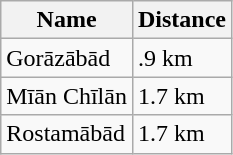<table class="wikitable">
<tr>
<th>Name</th>
<th>Distance</th>
</tr>
<tr>
<td>Gorāzābād</td>
<td>.9 km</td>
</tr>
<tr>
<td>Mīān Chīlān</td>
<td>1.7 km</td>
</tr>
<tr>
<td>Rostamābād</td>
<td>1.7 km</td>
</tr>
</table>
